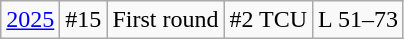<table class="wikitable">
<tr align="center">
<td><a href='#'>2025</a></td>
<td>#15</td>
<td>First round</td>
<td>#2 TCU</td>
<td>L 51–73</td>
</tr>
</table>
